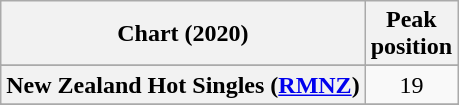<table class="wikitable plainrowheaders sortable" style="text-align:center">
<tr>
<th scope="col">Chart (2020)</th>
<th scope="col">Peak<br>position</th>
</tr>
<tr>
</tr>
<tr>
<th scope="row">New Zealand Hot Singles (<a href='#'>RMNZ</a>)</th>
<td>19</td>
</tr>
<tr>
</tr>
<tr>
</tr>
<tr>
</tr>
</table>
